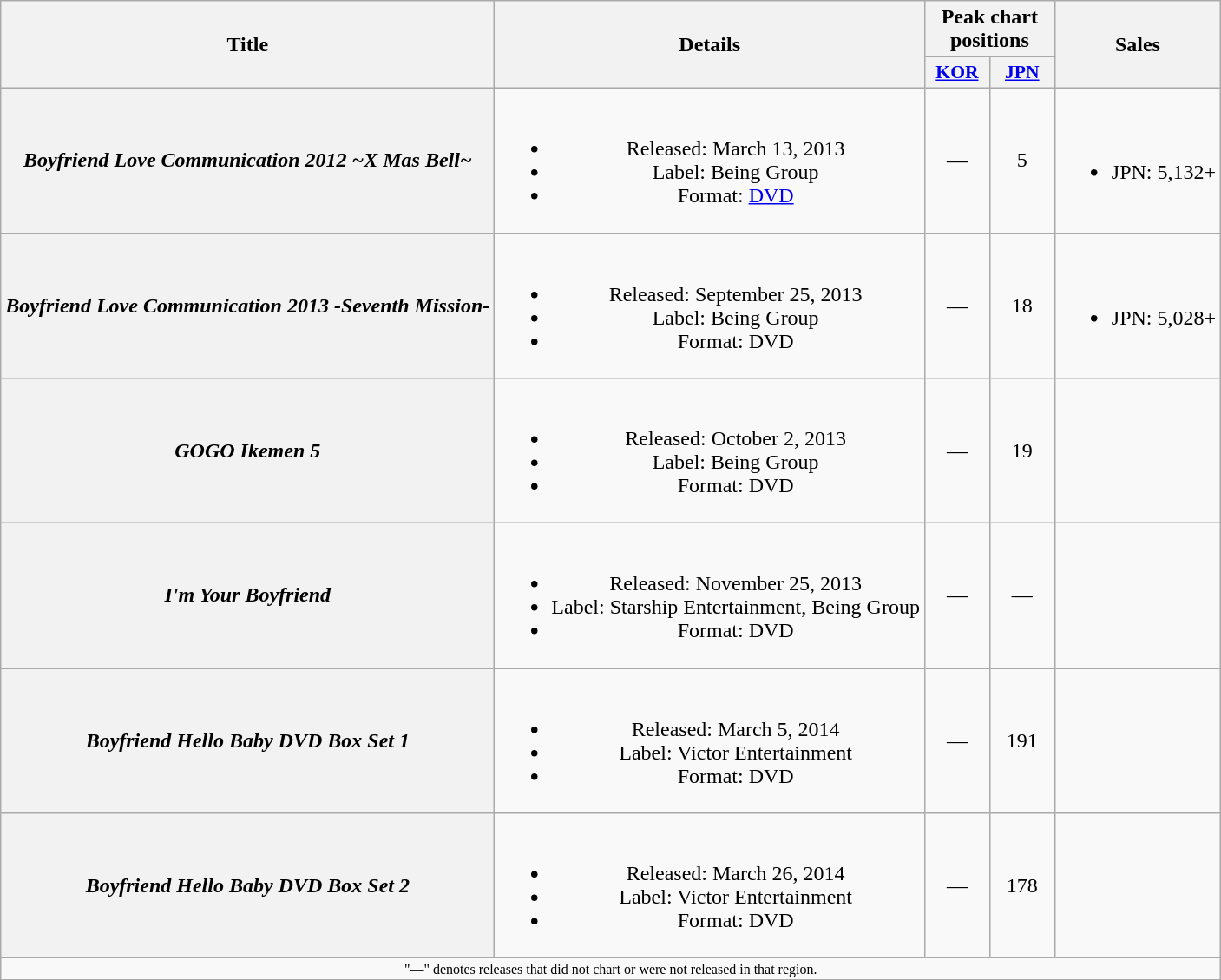<table class="wikitable plainrowheaders" style="text-align:center;">
<tr>
<th scope="col" rowspan="2">Title</th>
<th scope="col" rowspan="2">Details</th>
<th scope="col" colspan="2">Peak chart positions</th>
<th scope="col" rowspan="2">Sales</th>
</tr>
<tr>
<th scope="col" style="width:3em;font-size:90%"><a href='#'>KOR</a><br></th>
<th scope="col" style="width:3em;font-size:90%"><a href='#'>JPN</a><br></th>
</tr>
<tr>
<th scope="row"><em>Boyfriend Love Communication 2012 ~X Mas Bell~</em></th>
<td><br><ul><li>Released: March 13, 2013 </li><li>Label: Being Group</li><li>Format: <a href='#'>DVD</a></li></ul></td>
<td>—</td>
<td>5</td>
<td><br><ul><li>JPN: 5,132+</li></ul></td>
</tr>
<tr>
<th scope="row"><em>Boyfriend Love Communication 2013 -Seventh Mission- </em></th>
<td><br><ul><li>Released: September 25, 2013 </li><li>Label: Being Group</li><li>Format: DVD</li></ul></td>
<td>—</td>
<td>18</td>
<td><br><ul><li>JPN: 5,028+</li></ul></td>
</tr>
<tr>
<th scope="row"><em>GOGO Ikemen 5</em></th>
<td><br><ul><li>Released: October 2, 2013 </li><li>Label: Being Group</li><li>Format: DVD</li></ul></td>
<td>—</td>
<td>19</td>
<td></td>
</tr>
<tr>
<th scope="row"><em>I'm Your Boyfriend</em></th>
<td><br><ul><li>Released: November 25, 2013 </li><li>Label: Starship Entertainment, Being Group</li><li>Format: DVD</li></ul></td>
<td>—</td>
<td>—</td>
<td></td>
</tr>
<tr>
<th scope="row"><em>Boyfriend Hello Baby DVD Box Set 1</em></th>
<td><br><ul><li>Released: March 5, 2014 </li><li>Label: Victor Entertainment</li><li>Format: DVD</li></ul></td>
<td>—</td>
<td>191</td>
<td></td>
</tr>
<tr>
<th scope="row"><em>Boyfriend Hello Baby DVD Box Set 2</em></th>
<td><br><ul><li>Released: March 26, 2014 </li><li>Label: Victor Entertainment</li><li>Format: DVD</li></ul></td>
<td>—</td>
<td>178</td>
<td></td>
</tr>
<tr>
<td colspan="6" style="font-size:8pt;">"—" denotes releases that did not chart or were not released in that region.</td>
</tr>
</table>
